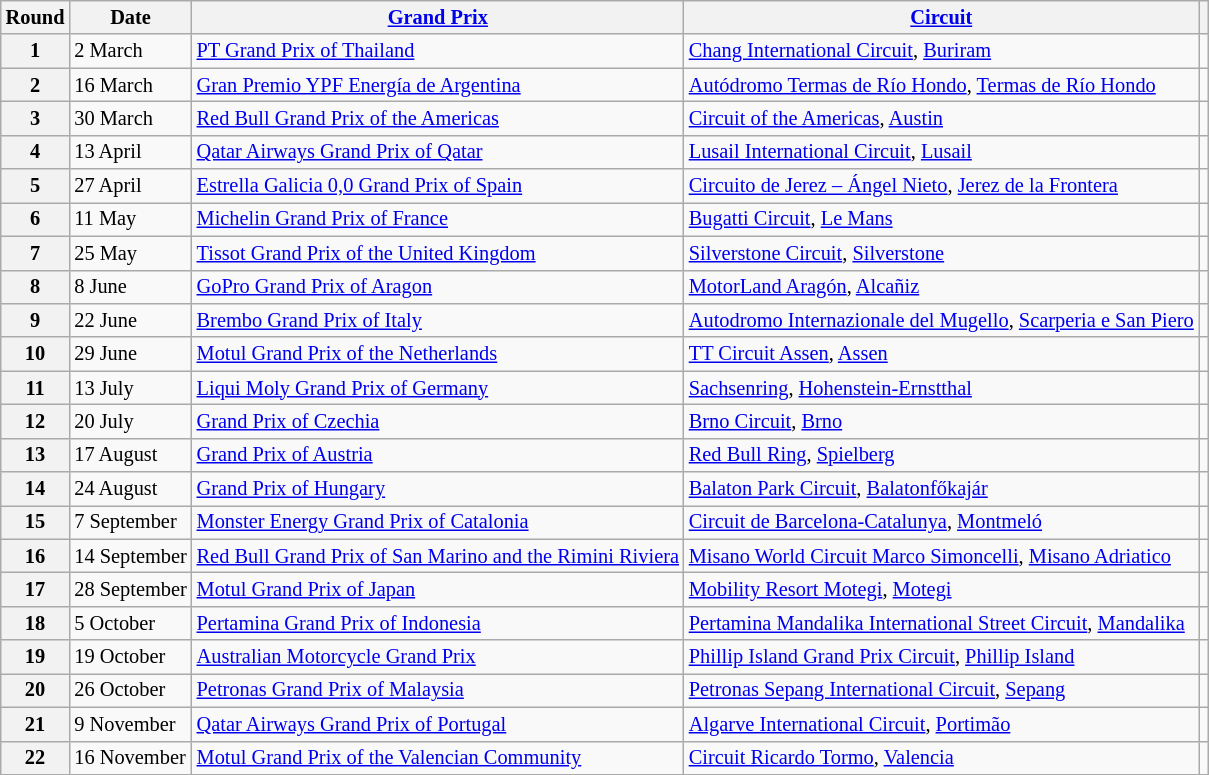<table class="wikitable" style="font-size: 85%;">
<tr>
<th>Round</th>
<th>Date</th>
<th><a href='#'>Grand Prix</a></th>
<th><a href='#'>Circuit</a></th>
<th></th>
</tr>
<tr>
<th>1</th>
<td>2 March</td>
<td> <a href='#'>PT Grand Prix of Thailand</a></td>
<td><a href='#'>Chang International Circuit</a>, <a href='#'>Buriram</a></td>
<td></td>
</tr>
<tr>
<th>2</th>
<td>16 March</td>
<td> <a href='#'>Gran Premio YPF Energía de Argentina</a></td>
<td><a href='#'>Autódromo Termas de Río Hondo</a>, <a href='#'>Termas de Río Hondo</a></td>
<td></td>
</tr>
<tr>
<th>3</th>
<td>30 March</td>
<td> <a href='#'>Red Bull Grand Prix of the Americas</a></td>
<td><a href='#'>Circuit of the Americas</a>, <a href='#'>Austin</a></td>
<td></td>
</tr>
<tr>
<th>4</th>
<td>13 April</td>
<td> <a href='#'>Qatar Airways Grand Prix of Qatar</a></td>
<td><a href='#'>Lusail International Circuit</a>, <a href='#'>Lusail</a></td>
<td></td>
</tr>
<tr>
<th>5</th>
<td>27 April</td>
<td> <a href='#'>Estrella Galicia 0,0 Grand Prix of Spain</a></td>
<td><a href='#'>Circuito de Jerez – Ángel Nieto</a>, <a href='#'>Jerez de la Frontera</a></td>
<td></td>
</tr>
<tr>
<th>6</th>
<td>11 May</td>
<td> <a href='#'>Michelin Grand Prix of France</a></td>
<td><a href='#'>Bugatti Circuit</a>, <a href='#'>Le Mans</a></td>
<td></td>
</tr>
<tr>
<th>7</th>
<td>25 May</td>
<td> <a href='#'>Tissot Grand Prix of the United Kingdom</a></td>
<td><a href='#'>Silverstone Circuit</a>, <a href='#'>Silverstone</a></td>
<td></td>
</tr>
<tr>
<th>8</th>
<td>8 June</td>
<td> <a href='#'>GoPro Grand Prix of Aragon</a></td>
<td><a href='#'>MotorLand Aragón</a>, <a href='#'>Alcañiz</a></td>
<td></td>
</tr>
<tr>
<th>9</th>
<td>22 June</td>
<td> <a href='#'>Brembo Grand Prix of Italy</a></td>
<td nowrap><a href='#'>Autodromo Internazionale del Mugello</a>, <a href='#'>Scarperia e San Piero</a></td>
<td></td>
</tr>
<tr>
<th>10</th>
<td>29 June</td>
<td> <a href='#'>Motul Grand Prix of the Netherlands</a></td>
<td><a href='#'>TT Circuit Assen</a>, <a href='#'>Assen</a></td>
<td></td>
</tr>
<tr>
<th>11</th>
<td>13 July</td>
<td> <a href='#'>Liqui Moly Grand Prix of Germany</a></td>
<td><a href='#'>Sachsenring</a>, <a href='#'>Hohenstein-Ernstthal</a></td>
<td></td>
</tr>
<tr>
<th>12</th>
<td>20 July</td>
<td> <a href='#'>Grand Prix of Czechia</a></td>
<td><a href='#'>Brno Circuit</a>, <a href='#'>Brno</a></td>
<td></td>
</tr>
<tr>
<th>13</th>
<td>17 August</td>
<td> <a href='#'>Grand Prix of Austria</a></td>
<td><a href='#'>Red Bull Ring</a>, <a href='#'>Spielberg</a></td>
<td></td>
</tr>
<tr>
<th>14</th>
<td>24 August</td>
<td> <a href='#'>Grand Prix of Hungary</a></td>
<td><a href='#'>Balaton Park Circuit</a>, <a href='#'>Balatonfőkajár</a></td>
<td></td>
</tr>
<tr>
<th>15</th>
<td>7 September</td>
<td> <a href='#'>Monster Energy Grand Prix of Catalonia</a></td>
<td><a href='#'>Circuit de Barcelona-Catalunya</a>, <a href='#'>Montmeló</a></td>
<td></td>
</tr>
<tr>
<th>16</th>
<td>14 September</td>
<td nowrap> <a href='#'>Red Bull Grand Prix of San Marino and the Rimini Riviera</a></td>
<td><a href='#'>Misano World Circuit Marco Simoncelli</a>, <a href='#'>Misano Adriatico</a></td>
<td></td>
</tr>
<tr>
<th>17</th>
<td nowrap>28 September</td>
<td> <a href='#'>Motul Grand Prix of Japan</a></td>
<td><a href='#'>Mobility Resort Motegi</a>, <a href='#'>Motegi</a></td>
<td></td>
</tr>
<tr>
<th>18</th>
<td>5 October</td>
<td> <a href='#'>Pertamina Grand Prix of Indonesia</a></td>
<td><a href='#'>Pertamina Mandalika International Street Circuit</a>, <a href='#'>Mandalika</a></td>
<td></td>
</tr>
<tr>
<th>19</th>
<td>19 October</td>
<td> <a href='#'>Australian Motorcycle Grand Prix</a></td>
<td><a href='#'>Phillip Island Grand Prix Circuit</a>, <a href='#'>Phillip Island</a></td>
<td></td>
</tr>
<tr>
<th>20</th>
<td>26 October</td>
<td> <a href='#'>Petronas Grand Prix of Malaysia</a></td>
<td><a href='#'>Petronas Sepang International Circuit</a>, <a href='#'>Sepang</a></td>
<td></td>
</tr>
<tr>
<th>21</th>
<td>9 November</td>
<td> <a href='#'>Qatar Airways Grand Prix of Portugal</a></td>
<td><a href='#'>Algarve International Circuit</a>, <a href='#'>Portimão</a></td>
<td></td>
</tr>
<tr>
<th>22</th>
<td>16 November</td>
<td> <a href='#'>Motul Grand Prix of the Valencian Community</a></td>
<td><a href='#'>Circuit Ricardo Tormo</a>, <a href='#'>Valencia</a></td>
<td></td>
</tr>
</table>
